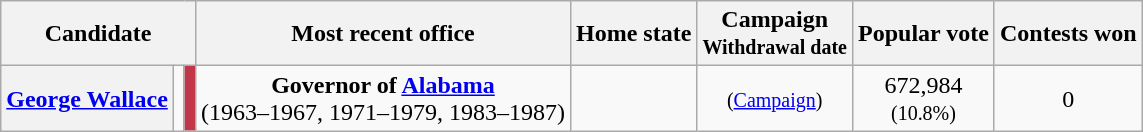<table class="wikitable sortable" style="text-align:center;">
<tr>
<th colspan="3">Candidate</th>
<th class="unsortable">Most recent office</th>
<th>Home state</th>
<th data-sort-type="date">Campaign<br><small>Withdrawal date</small></th>
<th>Popular vote</th>
<th>Contests won</th>
</tr>
<tr>
<th scope="row" data-sort-value="Johnson"><a href='#'>George Wallace</a></th>
<td></td>
<td style="background:#c13649;"></td>
<td><strong>Governor of <a href='#'>Alabama</a></strong><br>(1963–1967, 1971–1979, 1983–1987)</td>
<td></td>
<td><small>(<a href='#'>Campaign</a>)</small></td>
<td data-sort-value="672,984">672,984<br><small>(10.8%)</small></td>
<td data-sort-value="0">0</td>
</tr>
</table>
